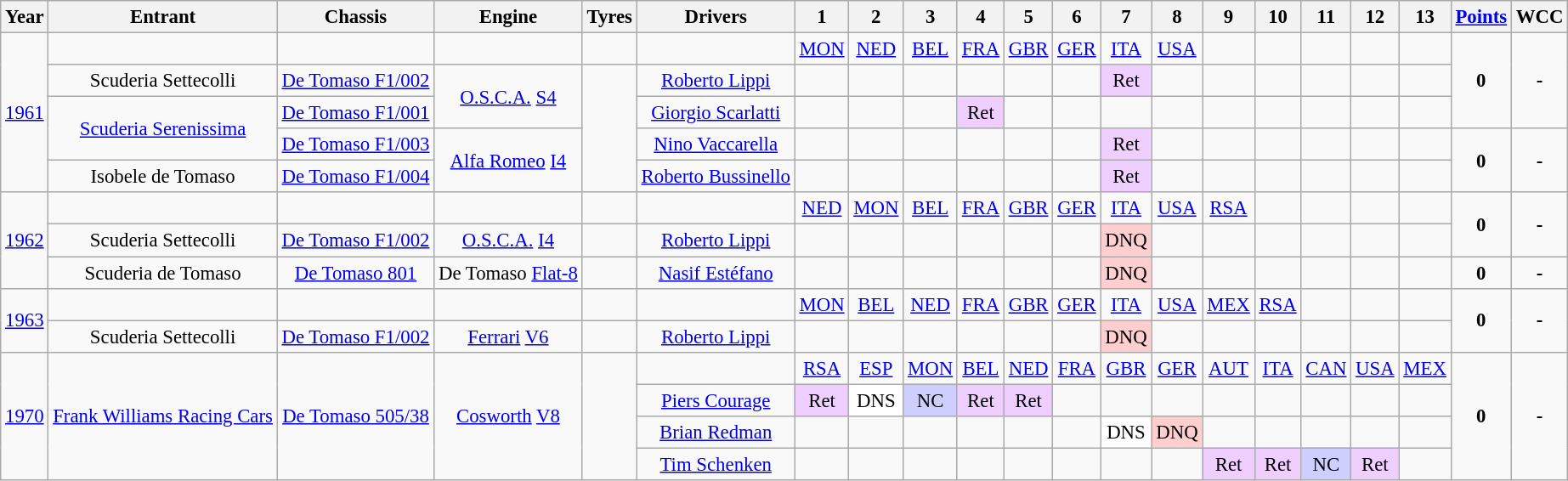<table class="wikitable" style="text-align:center; font-size:95%">
<tr>
<th>Year</th>
<th>Entrant</th>
<th>Chassis</th>
<th>Engine</th>
<th>Tyres</th>
<th>Drivers</th>
<th>1</th>
<th>2</th>
<th>3</th>
<th>4</th>
<th>5</th>
<th>6</th>
<th>7</th>
<th>8</th>
<th>9</th>
<th>10</th>
<th>11</th>
<th>12</th>
<th>13</th>
<th><a href='#'>Points</a></th>
<th>WCC</th>
</tr>
<tr>
<td rowspan="5"><a href='#'>1961</a></td>
<td></td>
<td></td>
<td></td>
<td></td>
<td></td>
<td><a href='#'>MON</a></td>
<td><a href='#'>NED</a></td>
<td><a href='#'>BEL</a></td>
<td><a href='#'>FRA</a></td>
<td><a href='#'>GBR</a></td>
<td><a href='#'>GER</a></td>
<td><a href='#'>ITA</a></td>
<td><a href='#'>USA</a></td>
<td></td>
<td></td>
<td></td>
<td></td>
<td></td>
<td rowspan="3"><strong>0</strong></td>
<td rowspan="3"><strong>-</strong></td>
</tr>
<tr>
<td>Scuderia Settecolli</td>
<td><a href='#'>De Tomaso F1/002</a></td>
<td rowspan="2"><a href='#'>O.S.C.A.</a> <a href='#'>S4</a></td>
<td rowspan="4"></td>
<td><a href='#'>Roberto Lippi</a></td>
<td></td>
<td></td>
<td></td>
<td></td>
<td></td>
<td></td>
<td style="background:#efcfff;">Ret</td>
<td></td>
<td></td>
<td></td>
<td></td>
<td></td>
<td></td>
</tr>
<tr>
<td rowspan="2"><a href='#'>Scuderia Serenissima</a></td>
<td><a href='#'>De Tomaso F1/001</a></td>
<td><a href='#'>Giorgio Scarlatti</a></td>
<td></td>
<td></td>
<td></td>
<td style="background:#efcfff;">Ret</td>
<td></td>
<td></td>
<td></td>
<td></td>
<td></td>
<td></td>
<td></td>
<td></td>
<td></td>
</tr>
<tr>
<td><a href='#'>De Tomaso F1/003</a></td>
<td rowspan="2"><a href='#'>Alfa Romeo</a> <a href='#'>I4</a></td>
<td><a href='#'>Nino Vaccarella</a></td>
<td></td>
<td></td>
<td></td>
<td></td>
<td></td>
<td></td>
<td style="background:#efcfff;">Ret</td>
<td></td>
<td></td>
<td></td>
<td></td>
<td></td>
<td></td>
<td rowspan="2"><strong>0</strong></td>
<td rowspan="2"><strong>-</strong></td>
</tr>
<tr>
<td>Isobele de Tomaso</td>
<td><a href='#'>De Tomaso F1/004</a></td>
<td><a href='#'>Roberto Bussinello</a></td>
<td></td>
<td></td>
<td></td>
<td></td>
<td></td>
<td></td>
<td style="background:#efcfff;">Ret</td>
<td></td>
<td></td>
<td></td>
<td></td>
<td></td>
<td></td>
</tr>
<tr>
<td rowspan="3"><a href='#'>1962</a></td>
<td></td>
<td></td>
<td></td>
<td></td>
<td></td>
<td><a href='#'>NED</a></td>
<td><a href='#'>MON</a></td>
<td><a href='#'>BEL</a></td>
<td><a href='#'>FRA</a></td>
<td><a href='#'>GBR</a></td>
<td><a href='#'>GER</a></td>
<td><a href='#'>ITA</a></td>
<td><a href='#'>USA</a></td>
<td><a href='#'>RSA</a></td>
<td></td>
<td></td>
<td></td>
<td></td>
<td rowspan="2"><strong>0</strong></td>
<td rowspan="2"><strong>-</strong></td>
</tr>
<tr>
<td>Scuderia Settecolli</td>
<td><a href='#'>De Tomaso F1/002</a></td>
<td><a href='#'>O.S.C.A.</a> <a href='#'>I4</a></td>
<td></td>
<td><a href='#'>Roberto Lippi</a></td>
<td></td>
<td></td>
<td></td>
<td></td>
<td></td>
<td></td>
<td style="background:#ffcfcf;">DNQ</td>
<td></td>
<td></td>
<td></td>
<td></td>
<td></td>
<td></td>
</tr>
<tr>
<td>Scuderia de Tomaso</td>
<td><a href='#'>De Tomaso 801</a></td>
<td>De Tomaso <a href='#'>Flat-8</a></td>
<td></td>
<td><a href='#'>Nasif Estéfano</a></td>
<td></td>
<td></td>
<td></td>
<td></td>
<td></td>
<td></td>
<td style="background:#ffcfcf;">DNQ</td>
<td></td>
<td></td>
<td></td>
<td></td>
<td></td>
<td></td>
<td><strong>0</strong></td>
<td><strong>-</strong></td>
</tr>
<tr>
<td rowspan="2"><a href='#'>1963</a></td>
<td></td>
<td></td>
<td></td>
<td></td>
<td></td>
<td><a href='#'>MON</a></td>
<td><a href='#'>BEL</a></td>
<td><a href='#'>NED</a></td>
<td><a href='#'>FRA</a></td>
<td><a href='#'>GBR</a></td>
<td><a href='#'>GER</a></td>
<td><a href='#'>ITA</a></td>
<td><a href='#'>USA</a></td>
<td><a href='#'>MEX</a></td>
<td><a href='#'>RSA</a></td>
<td></td>
<td></td>
<td></td>
<td rowspan="2"><strong>0</strong></td>
<td rowspan="2"><strong>-</strong></td>
</tr>
<tr>
<td>Scuderia Settecolli</td>
<td><a href='#'>De Tomaso F1/002</a></td>
<td><a href='#'>Ferrari</a> <a href='#'>V6</a></td>
<td></td>
<td><a href='#'>Roberto Lippi</a></td>
<td></td>
<td></td>
<td></td>
<td></td>
<td></td>
<td></td>
<td style="background:#ffcfcf;">DNQ</td>
<td></td>
<td></td>
<td></td>
<td></td>
<td></td>
<td></td>
</tr>
<tr>
<td rowspan="4"><a href='#'>1970</a></td>
<td rowspan="4"><a href='#'>Frank Williams Racing Cars</a></td>
<td rowspan="4"><a href='#'>De Tomaso 505/38</a></td>
<td rowspan="4"><a href='#'>Cosworth</a> <a href='#'>V8</a></td>
<td rowspan="4"></td>
<td></td>
<td><a href='#'>RSA</a></td>
<td><a href='#'>ESP</a></td>
<td><a href='#'>MON</a></td>
<td><a href='#'>BEL</a></td>
<td><a href='#'>NED</a></td>
<td><a href='#'>FRA</a></td>
<td><a href='#'>GBR</a></td>
<td><a href='#'>GER</a></td>
<td><a href='#'>AUT</a></td>
<td><a href='#'>ITA</a></td>
<td><a href='#'>CAN</a></td>
<td><a href='#'>USA</a></td>
<td><a href='#'>MEX</a></td>
<td rowspan="4"><strong>0</strong></td>
<td rowspan="4"><strong>-</strong></td>
</tr>
<tr>
<td><a href='#'>Piers Courage</a></td>
<td style="background:#efcfff;">Ret</td>
<td style="background:#fff;">DNS</td>
<td style="background:#cfcfff;">NC</td>
<td style="background:#efcfff;">Ret</td>
<td style="background:#efcfff;">Ret</td>
<td></td>
<td></td>
<td></td>
<td></td>
<td></td>
<td></td>
<td></td>
<td></td>
</tr>
<tr>
<td><a href='#'>Brian Redman</a></td>
<td></td>
<td></td>
<td></td>
<td></td>
<td></td>
<td></td>
<td style="background:#fff;">DNS</td>
<td style="background:#ffcfcf;">DNQ</td>
<td></td>
<td></td>
<td></td>
<td></td>
<td></td>
</tr>
<tr>
<td><a href='#'>Tim Schenken</a></td>
<td></td>
<td></td>
<td></td>
<td></td>
<td></td>
<td></td>
<td></td>
<td></td>
<td style="background:#efcfff;">Ret</td>
<td style="background:#efcfff;">Ret</td>
<td style="background:#cfcfff;">NC</td>
<td style="background:#efcfff;">Ret</td>
<td></td>
</tr>
</table>
